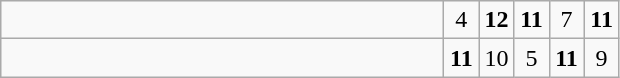<table class="wikitable">
<tr>
<td style="width:18em"></td>
<td align=center style="width:1em">4</td>
<td align=center style="width:1em"><strong>12</strong></td>
<td align=center style="width:1em"><strong>11</strong></td>
<td align=center style="width:1em">7</td>
<td align=center style="width:1em"><strong>11</strong></td>
</tr>
<tr>
<td style="width:18em"></td>
<td align=center style="width:1em"><strong>11</strong></td>
<td align=center style="width:1em">10</td>
<td align=center style="width:1em">5</td>
<td align=center style="width:1em"><strong>11</strong></td>
<td align=center style="width:1em">9</td>
</tr>
</table>
